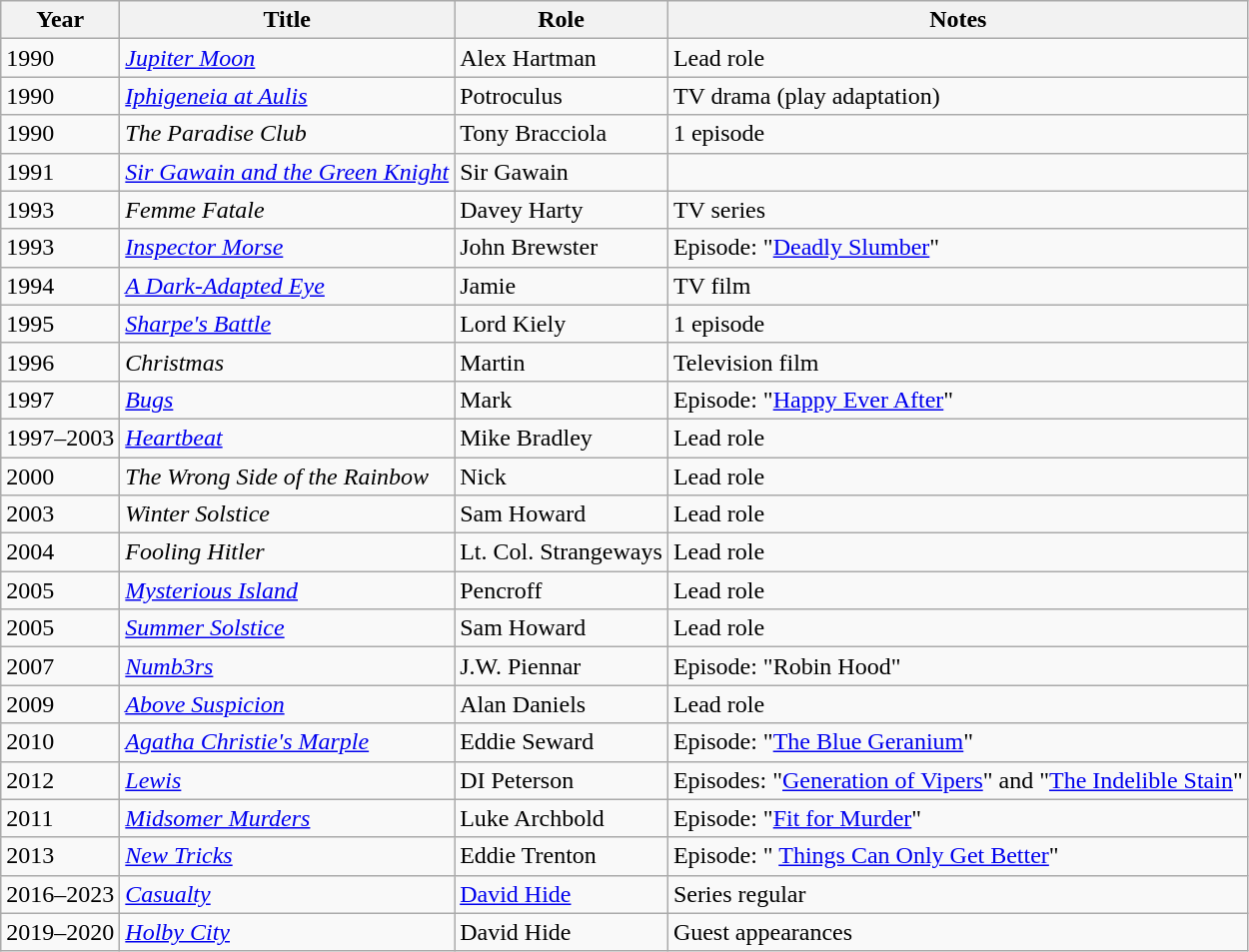<table class="wikitable unsortable">
<tr>
<th>Year</th>
<th>Title</th>
<th>Role</th>
<th>Notes</th>
</tr>
<tr>
<td>1990</td>
<td><em><a href='#'>Jupiter Moon</a></em></td>
<td>Alex Hartman</td>
<td>Lead role</td>
</tr>
<tr>
<td>1990</td>
<td><em><a href='#'>Iphigeneia at Aulis</a></em></td>
<td>Potroculus</td>
<td>TV drama (play adaptation)</td>
</tr>
<tr>
<td>1990</td>
<td><em>The Paradise Club</em></td>
<td>Tony Bracciola</td>
<td>1 episode</td>
</tr>
<tr>
<td>1991</td>
<td><em><a href='#'>Sir Gawain and the Green Knight</a></em></td>
<td>Sir Gawain</td>
<td></td>
</tr>
<tr>
<td>1993</td>
<td><em>Femme Fatale</em></td>
<td>Davey Harty</td>
<td>TV series</td>
</tr>
<tr>
<td>1993</td>
<td><em><a href='#'>Inspector Morse</a></em></td>
<td>John Brewster</td>
<td>Episode: "<a href='#'>Deadly Slumber</a>"</td>
</tr>
<tr>
<td>1994</td>
<td><em><a href='#'>A Dark-Adapted Eye</a></em></td>
<td>Jamie</td>
<td>TV film</td>
</tr>
<tr>
<td>1995</td>
<td><em><a href='#'>Sharpe's Battle</a></em></td>
<td>Lord Kiely</td>
<td>1 episode</td>
</tr>
<tr>
<td>1996</td>
<td><em>Christmas</em></td>
<td>Martin</td>
<td>Television film</td>
</tr>
<tr>
<td>1997</td>
<td><em><a href='#'>Bugs</a></em></td>
<td>Mark</td>
<td>Episode: "<a href='#'>Happy Ever After</a>"</td>
</tr>
<tr>
<td>1997–2003</td>
<td><em><a href='#'>Heartbeat</a></em></td>
<td>Mike Bradley</td>
<td>Lead role</td>
</tr>
<tr>
<td>2000</td>
<td><em>The Wrong Side of the Rainbow</em></td>
<td>Nick</td>
<td>Lead role</td>
</tr>
<tr>
<td>2003</td>
<td><em>Winter Solstice</em></td>
<td>Sam Howard</td>
<td>Lead role</td>
</tr>
<tr>
<td>2004</td>
<td><em>Fooling Hitler</em></td>
<td>Lt. Col. Strangeways</td>
<td>Lead role</td>
</tr>
<tr>
<td>2005</td>
<td><em><a href='#'>Mysterious Island</a></em></td>
<td>Pencroff</td>
<td>Lead role</td>
</tr>
<tr>
<td>2005</td>
<td><em><a href='#'>Summer Solstice</a></em></td>
<td>Sam Howard</td>
<td>Lead role</td>
</tr>
<tr>
<td>2007</td>
<td><em><a href='#'>Numb3rs</a></em></td>
<td>J.W. Piennar</td>
<td>Episode: "Robin Hood"</td>
</tr>
<tr>
<td>2009</td>
<td><em><a href='#'>Above Suspicion</a></em></td>
<td>Alan Daniels</td>
<td>Lead role</td>
</tr>
<tr>
<td>2010</td>
<td><em><a href='#'>Agatha Christie's Marple</a></em></td>
<td>Eddie Seward</td>
<td>Episode: "<a href='#'>The Blue Geranium</a>"</td>
</tr>
<tr>
<td>2012</td>
<td><em><a href='#'>Lewis</a></em></td>
<td>DI Peterson</td>
<td>Episodes: "<a href='#'>Generation of Vipers</a>" and "<a href='#'>The Indelible Stain</a>"</td>
</tr>
<tr>
<td>2011</td>
<td><em><a href='#'>Midsomer Murders</a></em></td>
<td>Luke Archbold</td>
<td>Episode: "<a href='#'>Fit for Murder</a>"</td>
</tr>
<tr>
<td>2013</td>
<td><em><a href='#'>New Tricks</a></em></td>
<td>Eddie Trenton</td>
<td>Episode: " <a href='#'>Things Can Only Get Better</a>"</td>
</tr>
<tr>
<td>2016–2023</td>
<td><em><a href='#'>Casualty</a></em></td>
<td><a href='#'>David Hide</a></td>
<td>Series regular</td>
</tr>
<tr>
<td>2019–2020</td>
<td><em><a href='#'>Holby City</a></em></td>
<td>David Hide</td>
<td>Guest appearances</td>
</tr>
</table>
